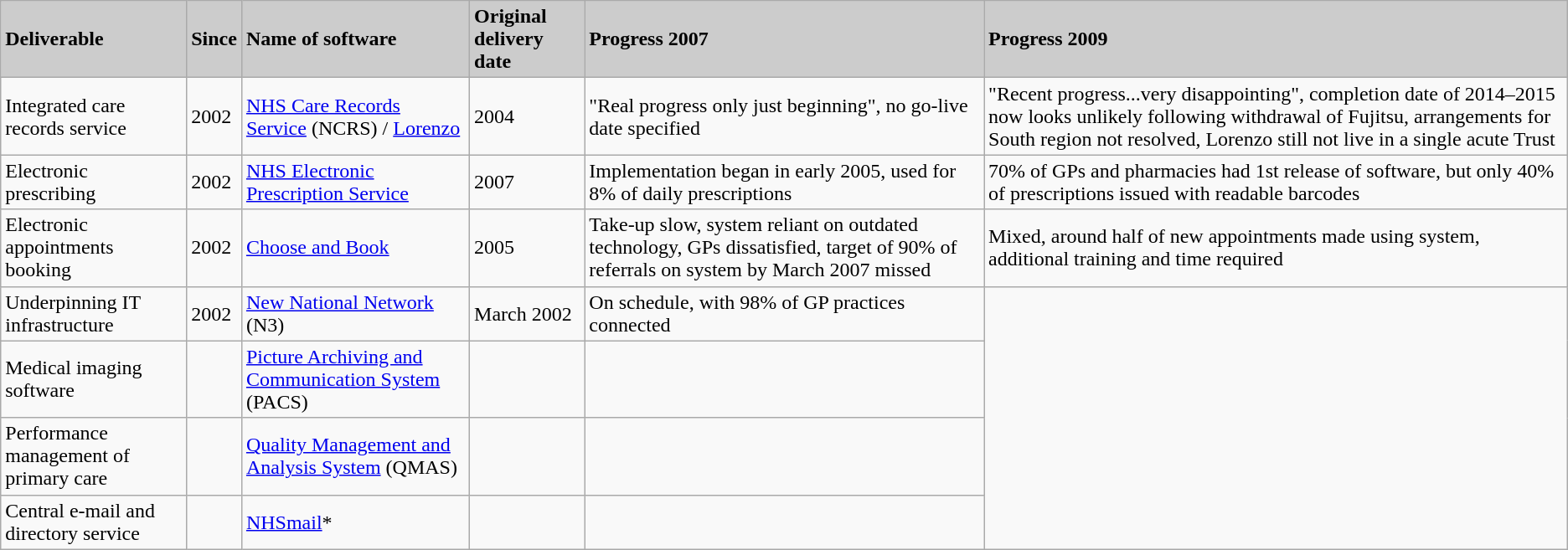<table class="wikitable" border="1" style="text-align:left">
<tr style="background:#ccc">
<td><strong>Deliverable</strong></td>
<td><strong>Since</strong></td>
<td><strong>Name of software</strong></td>
<td><strong>Original delivery date</strong></td>
<td><strong>Progress 2007</strong></td>
<td><strong>Progress 2009</strong></td>
</tr>
<tr>
<td>Integrated care records service</td>
<td>2002</td>
<td><a href='#'>NHS Care Records Service</a> (NCRS) / <a href='#'>Lorenzo</a></td>
<td>2004</td>
<td>"Real progress only just beginning", no go-live date specified</td>
<td>"Recent progress...very disappointing", completion date of 2014–2015 now looks unlikely following withdrawal of Fujitsu, arrangements for South region not resolved, Lorenzo still not live in a single acute Trust</td>
</tr>
<tr>
<td>Electronic prescribing</td>
<td>2002</td>
<td><a href='#'>NHS Electronic Prescription Service</a></td>
<td>2007</td>
<td>Implementation began in early 2005, used for 8% of daily prescriptions</td>
<td>70% of GPs and pharmacies had 1st release of software, but only 40% of prescriptions issued with readable barcodes</td>
</tr>
<tr>
<td>Electronic appointments booking</td>
<td>2002</td>
<td><a href='#'>Choose and Book</a></td>
<td>2005</td>
<td>Take-up slow, system reliant on outdated technology, GPs dissatisfied, target of 90% of referrals on system by March 2007 missed</td>
<td>Mixed, around half of new appointments made using system, additional training and time required</td>
</tr>
<tr>
<td>Underpinning IT infrastructure</td>
<td>2002</td>
<td><a href='#'>New National Network</a> (N3)</td>
<td>March 2002</td>
<td>On schedule, with 98% of GP practices connected</td>
</tr>
<tr>
<td>Medical imaging software</td>
<td></td>
<td><a href='#'>Picture Archiving and Communication System</a> (PACS)</td>
<td></td>
<td></td>
</tr>
<tr>
<td>Performance management of primary care</td>
<td></td>
<td><a href='#'>Quality Management and Analysis System</a> (QMAS)</td>
<td></td>
<td></td>
</tr>
<tr>
<td>Central e-mail and directory service</td>
<td></td>
<td><a href='#'>NHSmail</a>*</td>
<td></td>
<td></td>
</tr>
</table>
